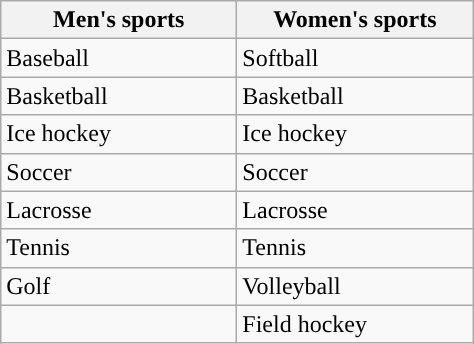<table class="wikitable" style=>
<tr>
<th width=150px>Men's sports</th>
<th width=150px>Women's sports</th>
</tr>
<tr>
<td>Baseball</td>
<td>Softball</td>
</tr>
<tr>
<td>Basketball</td>
<td>Basketball</td>
</tr>
<tr>
<td>Ice hockey</td>
<td>Ice hockey</td>
</tr>
<tr>
<td>Soccer</td>
<td>Soccer</td>
</tr>
<tr>
<td>Lacrosse</td>
<td>Lacrosse</td>
</tr>
<tr>
<td>Tennis</td>
<td>Tennis</td>
</tr>
<tr>
<td>Golf</td>
<td>Volleyball</td>
</tr>
<tr>
<td></td>
<td>Field hockey</td>
</tr>
</table>
